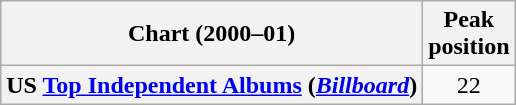<table class="wikitable plainrowheaders" style="text-align:center">
<tr>
<th scope="col">Chart (2000–01)</th>
<th scope="col">Peak<br>position</th>
</tr>
<tr>
<th scope="row">US <a href='#'>Top Independent Albums</a> (<em><a href='#'>Billboard</a></em>)</th>
<td>22</td>
</tr>
</table>
